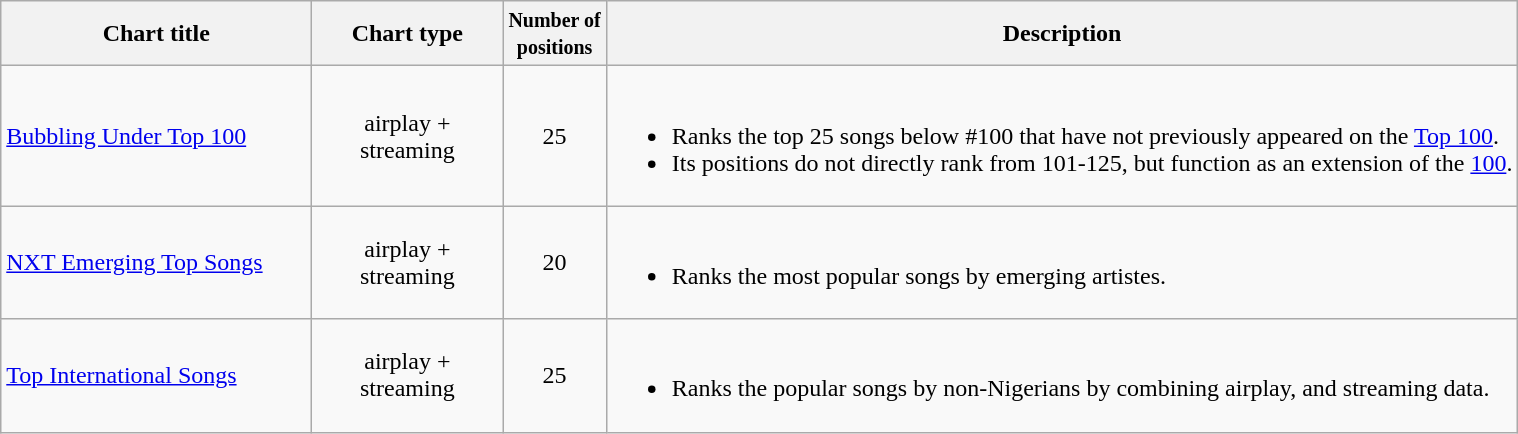<table class="wikitable sortable">
<tr>
<th width=200>Chart title</th>
<th width=120>Chart type</th>
<th><small>Number of<br>positions</small></th>
<th class="unsortable">Description</th>
</tr>
<tr>
<td><a href='#'>Bubbling Under Top 100</a></td>
<td style="text-align:center;" rowspan="1">airplay +<br>streaming</td>
<td align=center>25</td>
<td><br><ul><li>Ranks the top 25 songs below #100 that have not previously appeared on the <a href='#'>Top 100</a>.</li><li>Its positions do not directly rank from 101-125, but function as an extension of the <a href='#'>100</a>.</li></ul></td>
</tr>
<tr>
<td><a href='#'>NXT Emerging Top Songs</a></td>
<td rowspan="1" style="text-align:center;">airplay +<br>streaming</td>
<td align="center">20</td>
<td><br><ul><li>Ranks the most popular songs by emerging artistes.</li></ul></td>
</tr>
<tr>
<td><a href='#'>Top International Songs</a></td>
<td style="text-align:center;" rowspan="1">airplay +<br>streaming</td>
<td align=center>25</td>
<td><br><ul><li>Ranks the popular songs by non-Nigerians by combining airplay, and streaming data.</li></ul></td>
</tr>
</table>
